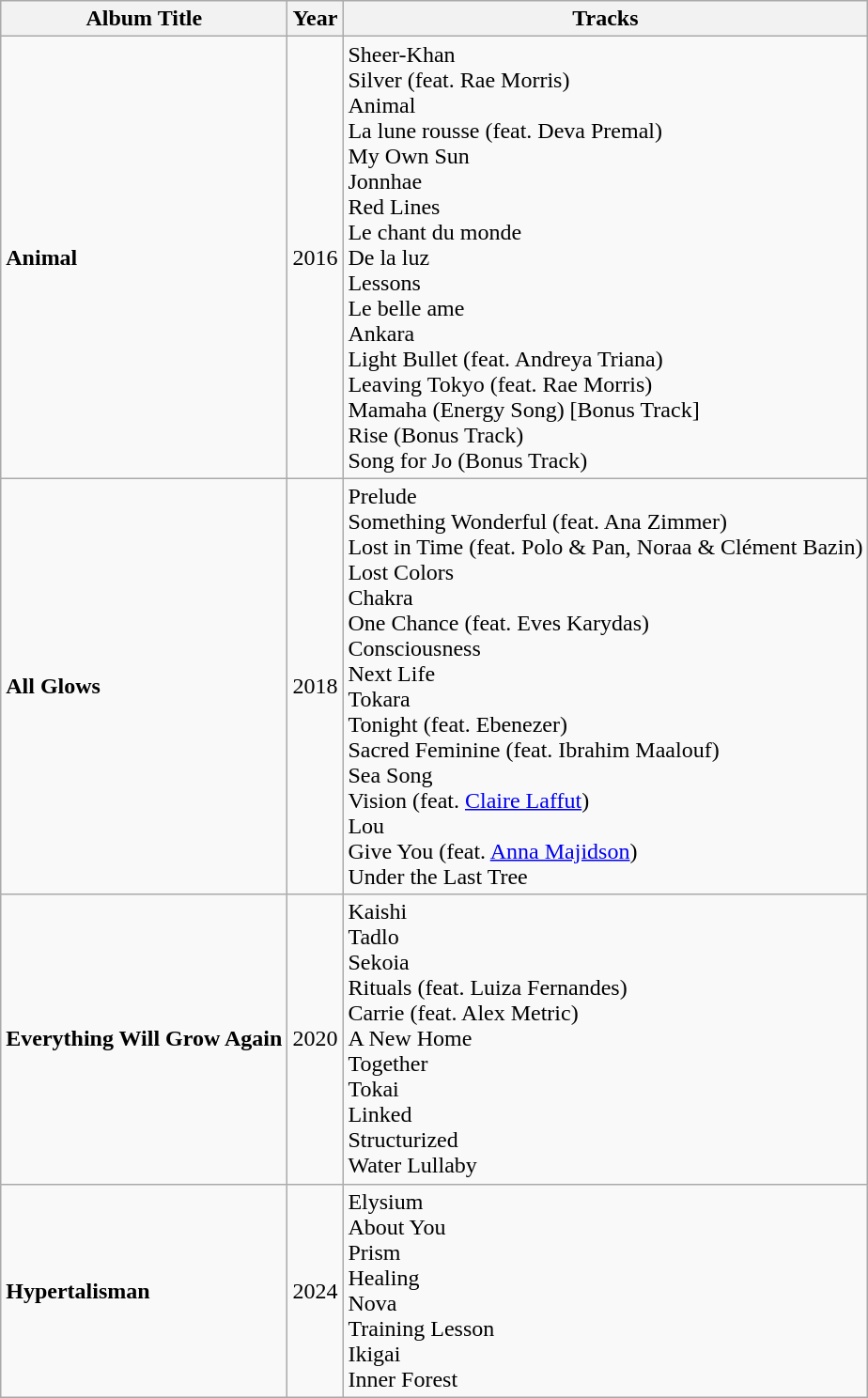<table class="wikitable">
<tr>
<th>Album Title</th>
<th>Year</th>
<th>Tracks</th>
</tr>
<tr>
<td><strong>Animal</strong></td>
<td>2016</td>
<td>Sheer-Khan<br>Silver (feat. Rae Morris)<br>Animal<br>La lune rousse (feat. Deva Premal)<br>My Own Sun<br>Jonnhae<br>Red Lines<br>Le chant du monde<br>De la luz<br>Lessons<br>Le belle ame<br>Ankara<br>Light Bullet (feat. Andreya Triana)<br>Leaving Tokyo (feat. Rae Morris)<br>Mamaha (Energy Song) [Bonus Track]<br>Rise (Bonus Track)<br>Song for Jo (Bonus Track)</td>
</tr>
<tr>
<td><strong>All Glows</strong></td>
<td>2018</td>
<td>Prelude<br>Something Wonderful (feat. Ana Zimmer)<br>Lost in Time (feat. Polo & Pan, Noraa & Clément Bazin)<br>Lost Colors<br>Chakra<br>One Chance (feat. Eves Karydas)<br>Consciousness<br>Next Life<br>Tokara<br>Tonight (feat. Ebenezer)<br>Sacred Feminine (feat. Ibrahim Maalouf)<br>Sea Song<br>Vision (feat. <a href='#'>Claire Laffut</a>)<br>Lou<br>Give You (feat. <a href='#'>Anna Majidson</a>)<br>Under the Last Tree</td>
</tr>
<tr>
<td><strong>Everything Will Grow Again</strong></td>
<td>2020</td>
<td>Kaishi<br>Tadlo<br>Sekoia<br>Rituals (feat. Luiza Fernandes)<br>Carrie (feat. Alex Metric)<br>A New Home<br>Together<br>Tokai<br>Linked<br>Structurized<br>Water Lullaby</td>
</tr>
<tr>
<td><strong>Hypertalisman</strong></td>
<td>2024</td>
<td>Elysium<br>About You<br>Prism<br>Healing<br>Nova<br>Training Lesson<br>Ikigai<br>Inner Forest</td>
</tr>
</table>
